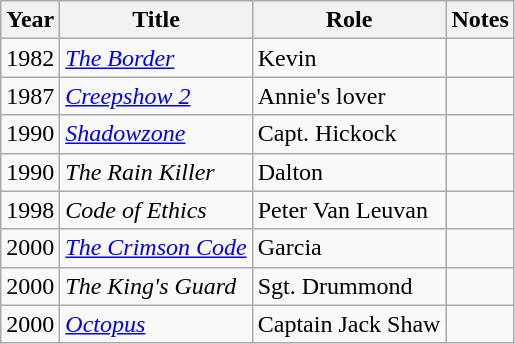<table class="wikitable sortable">
<tr>
<th>Year</th>
<th>Title</th>
<th>Role</th>
<th>Notes</th>
</tr>
<tr>
<td>1982</td>
<td><a href='#'><em>The Border</em></a></td>
<td>Kevin</td>
<td></td>
</tr>
<tr>
<td>1987</td>
<td><em><a href='#'>Creepshow 2</a></em></td>
<td>Annie's lover</td>
<td></td>
</tr>
<tr>
<td>1990</td>
<td><a href='#'><em>Shadowzone</em></a></td>
<td>Capt. Hickock</td>
<td></td>
</tr>
<tr>
<td>1990</td>
<td><em>The Rain Killer</em></td>
<td>Dalton</td>
<td></td>
</tr>
<tr>
<td>1998</td>
<td><em>Code of Ethics</em></td>
<td>Peter Van Leuvan</td>
<td></td>
</tr>
<tr>
<td>2000</td>
<td><em><a href='#'>The Crimson Code</a></em></td>
<td>Garcia</td>
<td></td>
</tr>
<tr>
<td>2000</td>
<td><em>The King's Guard</em></td>
<td>Sgt. Drummond</td>
<td></td>
</tr>
<tr>
<td>2000</td>
<td><a href='#'><em>Octopus</em></a></td>
<td>Captain Jack Shaw</td>
<td></td>
</tr>
</table>
